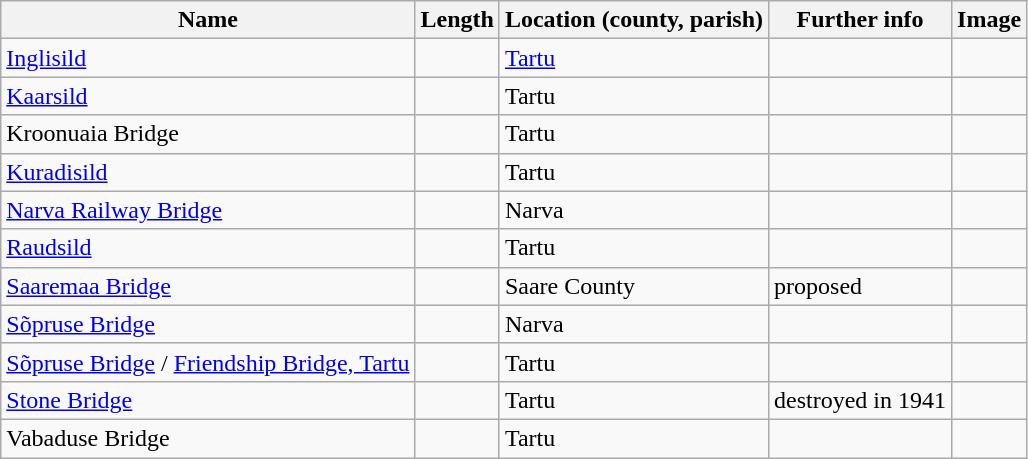<table class="wikitable sortable">
<tr>
<th>Name</th>
<th>Length</th>
<th>Location (county, parish)</th>
<th>Further info</th>
<th>Image</th>
</tr>
<tr>
<td><a href='#'>Inglisild</a></td>
<td></td>
<td><a href='#'>Tartu</a></td>
<td></td>
<td></td>
</tr>
<tr>
<td><a href='#'>Kaarsild</a></td>
<td></td>
<td>Tartu</td>
<td></td>
<td></td>
</tr>
<tr>
<td>Kroonuaia Bridge</td>
<td></td>
<td>Tartu</td>
<td></td>
<td></td>
</tr>
<tr>
<td><a href='#'>Kuradisild</a></td>
<td></td>
<td>Tartu</td>
<td></td>
<td></td>
</tr>
<tr>
<td><a href='#'>Narva Railway Bridge</a></td>
<td></td>
<td>Narva</td>
<td></td>
<td></td>
</tr>
<tr>
<td><a href='#'>Raudsild</a></td>
<td></td>
<td>Tartu</td>
<td></td>
<td></td>
</tr>
<tr>
<td><a href='#'>Saaremaa Bridge</a></td>
<td></td>
<td>Saare County</td>
<td>proposed</td>
<td></td>
</tr>
<tr>
<td><a href='#'>Sõpruse Bridge</a></td>
<td></td>
<td>Narva</td>
<td></td>
<td></td>
</tr>
<tr>
<td><a href='#'>Sõpruse Bridge</a> / <a href='#'>Friendship Bridge, Tartu</a></td>
<td></td>
<td>Tartu</td>
<td></td>
<td></td>
</tr>
<tr>
<td><a href='#'>Stone Bridge</a></td>
<td></td>
<td>Tartu</td>
<td>destroyed in 1941</td>
<td></td>
</tr>
<tr>
<td>Vabaduse Bridge</td>
<td></td>
<td>Tartu</td>
<td></td>
<td></td>
</tr>
</table>
